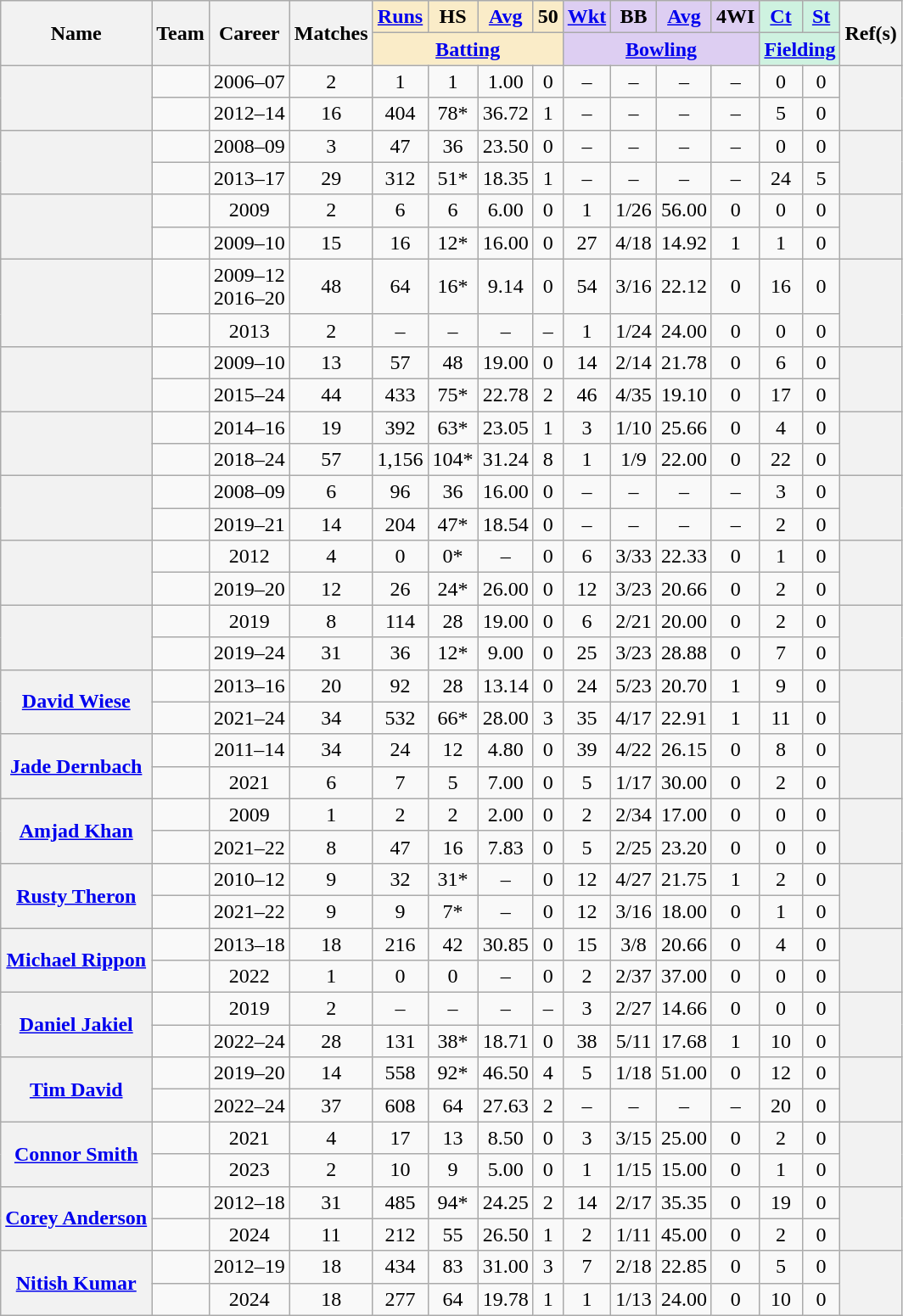<table class="wikitable" style="text-align:center;">
<tr>
<th scope="col" rowspan="2">Name</th>
<th scope="col" rowspan="2">Team</th>
<th scope="col" rowspan="2">Career</th>
<th scope="col" rowspan="2">Matches</th>
<th scope="col" style="background:#faecc8"><a href='#'>Runs</a></th>
<th scope="col" style="background:#faecc8">HS</th>
<th scope="col" style="background:#faecc8"><a href='#'>Avg</a></th>
<th scope="col" style="background:#faecc8">50</th>
<th scope="col" style="background:#ddcef2"><a href='#'>Wkt</a></th>
<th scope="col" style="background:#ddcef2">BB</th>
<th scope="col" style="background:#ddcef2"><a href='#'>Avg</a></th>
<th scope="col" style="background:#ddcef2">4WI</th>
<th scope="col" style="background:#cef2e0"><a href='#'>Ct</a></th>
<th scope="col" style="background:#cef2e0"><a href='#'>St</a></th>
<th scope="col" rowspan="2">Ref(s)</th>
</tr>
<tr class="unsortable">
<th scope="col" colspan=4 style="background:#faecc8"><a href='#'>Batting</a></th>
<th scope="col" colspan=4 style="background:#ddcef2"><a href='#'>Bowling</a></th>
<th scope="col" colspan=2 style="background:#cef2e0"><a href='#'>Fielding</a></th>
</tr>
<tr>
<th scope="row" rowspan="2"></th>
<td></td>
<td>2006–07</td>
<td>2</td>
<td>1</td>
<td>1</td>
<td>1.00</td>
<td>0</td>
<td>–</td>
<td>–</td>
<td>–</td>
<td>–</td>
<td>0</td>
<td>0</td>
<th rowspan="2"></th>
</tr>
<tr>
<td></td>
<td>2012–14</td>
<td>16</td>
<td>404</td>
<td>78*</td>
<td>36.72</td>
<td>1</td>
<td>–</td>
<td>–</td>
<td>–</td>
<td>–</td>
<td>5</td>
<td>0</td>
</tr>
<tr>
<th scope="row" rowspan="2"></th>
<td></td>
<td>2008–09</td>
<td>3</td>
<td>47</td>
<td>36</td>
<td>23.50</td>
<td>0</td>
<td>–</td>
<td>–</td>
<td>–</td>
<td>–</td>
<td>0</td>
<td>0</td>
<th rowspan="2"></th>
</tr>
<tr>
<td></td>
<td>2013–17</td>
<td>29</td>
<td>312</td>
<td>51*</td>
<td>18.35</td>
<td>1</td>
<td>–</td>
<td>–</td>
<td>–</td>
<td>–</td>
<td>24</td>
<td>5</td>
</tr>
<tr>
<th scope="row" rowspan="2"></th>
<td></td>
<td>2009</td>
<td>2</td>
<td>6</td>
<td>6</td>
<td>6.00</td>
<td>0</td>
<td>1</td>
<td>1/26</td>
<td>56.00</td>
<td>0</td>
<td>0</td>
<td>0</td>
<th rowspan="2"></th>
</tr>
<tr>
<td></td>
<td>2009–10</td>
<td>15</td>
<td>16</td>
<td>12*</td>
<td>16.00</td>
<td>0</td>
<td>27</td>
<td>4/18</td>
<td>14.92</td>
<td>1</td>
<td>1</td>
<td>0</td>
</tr>
<tr>
<th scope="row" rowspan="2"></th>
<td></td>
<td>2009–12<br>2016–20</td>
<td>48</td>
<td>64</td>
<td>16*</td>
<td>9.14</td>
<td>0</td>
<td>54</td>
<td>3/16</td>
<td>22.12</td>
<td>0</td>
<td>16</td>
<td>0</td>
<th rowspan="2"></th>
</tr>
<tr>
<td></td>
<td>2013</td>
<td>2</td>
<td>–</td>
<td>–</td>
<td>–</td>
<td>–</td>
<td>1</td>
<td>1/24</td>
<td>24.00</td>
<td>0</td>
<td>0</td>
<td>0</td>
</tr>
<tr>
<th scope="row" rowspan="2"></th>
<td></td>
<td>2009–10</td>
<td>13</td>
<td>57</td>
<td>48</td>
<td>19.00</td>
<td>0</td>
<td>14</td>
<td>2/14</td>
<td>21.78</td>
<td>0</td>
<td>6</td>
<td>0</td>
<th rowspan="2"></th>
</tr>
<tr>
<td></td>
<td>2015–24</td>
<td>44</td>
<td>433</td>
<td>75*</td>
<td>22.78</td>
<td>2</td>
<td>46</td>
<td>4/35</td>
<td>19.10</td>
<td>0</td>
<td>17</td>
<td>0</td>
</tr>
<tr>
<th scope="row" rowspan="2"></th>
<td></td>
<td>2014–16</td>
<td>19</td>
<td>392</td>
<td>63*</td>
<td>23.05</td>
<td>1</td>
<td>3</td>
<td>1/10</td>
<td>25.66</td>
<td>0</td>
<td>4</td>
<td>0</td>
<th rowspan="2"></th>
</tr>
<tr>
<td></td>
<td>2018–24</td>
<td>57</td>
<td>1,156</td>
<td>104*</td>
<td>31.24</td>
<td>8</td>
<td>1</td>
<td>1/9</td>
<td>22.00</td>
<td>0</td>
<td>22</td>
<td>0</td>
</tr>
<tr>
<th scope="row" rowspan="2"></th>
<td></td>
<td>2008–09</td>
<td>6</td>
<td>96</td>
<td>36</td>
<td>16.00</td>
<td>0</td>
<td>–</td>
<td>–</td>
<td>–</td>
<td>–</td>
<td>3</td>
<td>0</td>
<th rowspan="2"></th>
</tr>
<tr>
<td></td>
<td>2019–21</td>
<td>14</td>
<td>204</td>
<td>47*</td>
<td>18.54</td>
<td>0</td>
<td>–</td>
<td>–</td>
<td>–</td>
<td>–</td>
<td>2</td>
<td>0</td>
</tr>
<tr>
<th scope="row" rowspan="2"></th>
<td></td>
<td>2012</td>
<td>4</td>
<td>0</td>
<td>0*</td>
<td>–</td>
<td>0</td>
<td>6</td>
<td>3/33</td>
<td>22.33</td>
<td>0</td>
<td>1</td>
<td>0</td>
<th rowspan="2"></th>
</tr>
<tr>
<td></td>
<td>2019–20</td>
<td>12</td>
<td>26</td>
<td>24*</td>
<td>26.00</td>
<td>0</td>
<td>12</td>
<td>3/23</td>
<td>20.66</td>
<td>0</td>
<td>2</td>
<td>0</td>
</tr>
<tr>
<th scope="row" rowspan="2"></th>
<td></td>
<td>2019</td>
<td>8</td>
<td>114</td>
<td>28</td>
<td>19.00</td>
<td>0</td>
<td>6</td>
<td>2/21</td>
<td>20.00</td>
<td>0</td>
<td>2</td>
<td>0</td>
<th rowspan="2"></th>
</tr>
<tr>
<td></td>
<td>2019–24</td>
<td>31</td>
<td>36</td>
<td>12*</td>
<td>9.00</td>
<td>0</td>
<td>25</td>
<td>3/23</td>
<td>28.88</td>
<td>0</td>
<td>7</td>
<td>0</td>
</tr>
<tr>
<th rowspan="2"><a href='#'>David Wiese</a></th>
<td></td>
<td>2013–16</td>
<td>20</td>
<td>92</td>
<td>28</td>
<td>13.14</td>
<td>0</td>
<td>24</td>
<td>5/23</td>
<td>20.70</td>
<td>1</td>
<td>9</td>
<td>0</td>
<th rowspan="2"></th>
</tr>
<tr>
<td></td>
<td>2021–24</td>
<td>34</td>
<td>532</td>
<td>66*</td>
<td>28.00</td>
<td>3</td>
<td>35</td>
<td>4/17</td>
<td>22.91</td>
<td>1</td>
<td>11</td>
<td>0</td>
</tr>
<tr>
<th rowspan="2"><a href='#'>Jade Dernbach</a></th>
<td></td>
<td>2011–14</td>
<td>34</td>
<td>24</td>
<td>12</td>
<td>4.80</td>
<td>0</td>
<td>39</td>
<td>4/22</td>
<td>26.15</td>
<td>0</td>
<td>8</td>
<td>0</td>
<th rowspan="2"></th>
</tr>
<tr>
<td></td>
<td>2021</td>
<td>6</td>
<td>7</td>
<td>5</td>
<td>7.00</td>
<td>0</td>
<td>5</td>
<td>1/17</td>
<td>30.00</td>
<td>0</td>
<td>2</td>
<td>0</td>
</tr>
<tr>
<th rowspan="2"><a href='#'>Amjad Khan</a></th>
<td></td>
<td>2009</td>
<td>1</td>
<td>2</td>
<td>2</td>
<td>2.00</td>
<td>0</td>
<td>2</td>
<td>2/34</td>
<td>17.00</td>
<td>0</td>
<td>0</td>
<td>0</td>
<th rowspan="2"></th>
</tr>
<tr>
<td></td>
<td>2021–22</td>
<td>8</td>
<td>47</td>
<td>16</td>
<td>7.83</td>
<td>0</td>
<td>5</td>
<td>2/25</td>
<td>23.20</td>
<td>0</td>
<td>0</td>
<td>0</td>
</tr>
<tr>
<th rowspan="2"><a href='#'>Rusty Theron</a></th>
<td></td>
<td>2010–12</td>
<td>9</td>
<td>32</td>
<td>31*</td>
<td>–</td>
<td>0</td>
<td>12</td>
<td>4/27</td>
<td>21.75</td>
<td>1</td>
<td>2</td>
<td>0</td>
<th rowspan="2"></th>
</tr>
<tr>
<td></td>
<td>2021–22</td>
<td>9</td>
<td>9</td>
<td>7*</td>
<td>–</td>
<td>0</td>
<td>12</td>
<td>3/16</td>
<td>18.00</td>
<td>0</td>
<td>1</td>
<td>0</td>
</tr>
<tr>
<th rowspan="2"><a href='#'>Michael Rippon</a></th>
<td></td>
<td>2013–18</td>
<td>18</td>
<td>216</td>
<td>42</td>
<td>30.85</td>
<td>0</td>
<td>15</td>
<td>3/8</td>
<td>20.66</td>
<td>0</td>
<td>4</td>
<td>0</td>
<th rowspan="2"></th>
</tr>
<tr>
<td></td>
<td>2022</td>
<td>1</td>
<td>0</td>
<td>0</td>
<td>–</td>
<td>0</td>
<td>2</td>
<td>2/37</td>
<td>37.00</td>
<td>0</td>
<td>0</td>
<td>0</td>
</tr>
<tr>
<th rowspan="2"><a href='#'>Daniel Jakiel</a></th>
<td></td>
<td>2019</td>
<td>2</td>
<td>–</td>
<td>–</td>
<td>–</td>
<td>–</td>
<td>3</td>
<td>2/27</td>
<td>14.66</td>
<td>0</td>
<td>0</td>
<td>0</td>
<th rowspan="2"></th>
</tr>
<tr>
<td></td>
<td>2022–24</td>
<td>28</td>
<td>131</td>
<td>38*</td>
<td>18.71</td>
<td>0</td>
<td>38</td>
<td>5/11</td>
<td>17.68</td>
<td>1</td>
<td>10</td>
<td>0</td>
</tr>
<tr>
<th rowspan="2"><a href='#'>Tim David</a></th>
<td></td>
<td>2019–20</td>
<td>14</td>
<td>558</td>
<td>92*</td>
<td>46.50</td>
<td>4</td>
<td>5</td>
<td>1/18</td>
<td>51.00</td>
<td>0</td>
<td>12</td>
<td>0</td>
<th rowspan="2"></th>
</tr>
<tr>
<td></td>
<td>2022–24</td>
<td>37</td>
<td>608</td>
<td>64</td>
<td>27.63</td>
<td>2</td>
<td>–</td>
<td>–</td>
<td>–</td>
<td>–</td>
<td>20</td>
<td>0</td>
</tr>
<tr>
<th rowspan="2"><a href='#'>Connor Smith</a></th>
<td></td>
<td>2021</td>
<td>4</td>
<td>17</td>
<td>13</td>
<td>8.50</td>
<td>0</td>
<td>3</td>
<td>3/15</td>
<td>25.00</td>
<td>0</td>
<td>2</td>
<td>0</td>
<th rowspan="2"></th>
</tr>
<tr>
<td></td>
<td>2023</td>
<td>2</td>
<td>10</td>
<td>9</td>
<td>5.00</td>
<td>0</td>
<td>1</td>
<td>1/15</td>
<td>15.00</td>
<td>0</td>
<td>1</td>
<td>0</td>
</tr>
<tr>
<th rowspan="2"><a href='#'>Corey Anderson</a></th>
<td></td>
<td>2012–18</td>
<td>31</td>
<td>485</td>
<td>94*</td>
<td>24.25</td>
<td>2</td>
<td>14</td>
<td>2/17</td>
<td>35.35</td>
<td>0</td>
<td>19</td>
<td>0</td>
<th rowspan="2"></th>
</tr>
<tr>
<td></td>
<td>2024</td>
<td>11</td>
<td>212</td>
<td>55</td>
<td>26.50</td>
<td>1</td>
<td>2</td>
<td>1/11</td>
<td>45.00</td>
<td>0</td>
<td>2</td>
<td>0</td>
</tr>
<tr>
<th rowspan="2"><a href='#'>Nitish Kumar</a></th>
<td></td>
<td>2012–19</td>
<td>18</td>
<td>434</td>
<td>83</td>
<td>31.00</td>
<td>3</td>
<td>7</td>
<td>2/18</td>
<td>22.85</td>
<td>0</td>
<td>5</td>
<td>0</td>
<th rowspan="2"></th>
</tr>
<tr>
<td></td>
<td>2024</td>
<td>18</td>
<td>277</td>
<td>64</td>
<td>19.78</td>
<td>1</td>
<td>1</td>
<td>1/13</td>
<td>24.00</td>
<td>0</td>
<td>10</td>
<td>0</td>
</tr>
</table>
